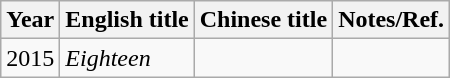<table class="wikitable">
<tr>
<th>Year</th>
<th>English title</th>
<th>Chinese title</th>
<th>Notes/Ref.</th>
</tr>
<tr>
<td>2015</td>
<td><em>Eighteen</em></td>
<td></td>
<td></td>
</tr>
</table>
